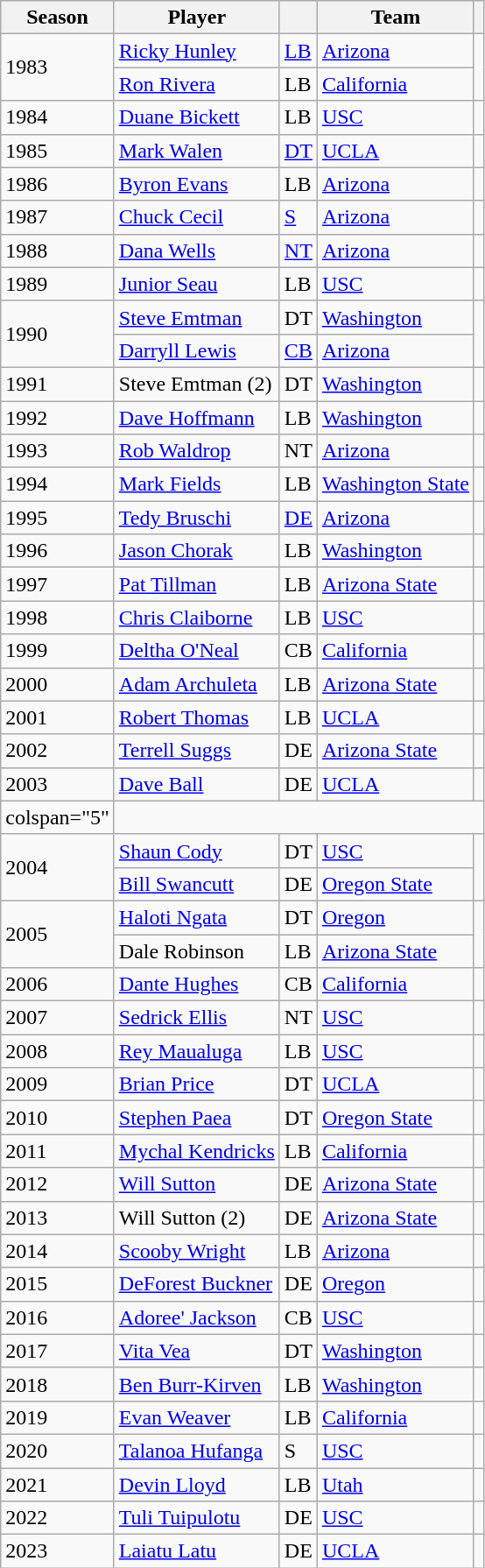<table class="wikitable sortable">
<tr>
<th>Season</th>
<th>Player</th>
<th></th>
<th>Team</th>
<th></th>
</tr>
<tr>
<td rowspan="2">1983</td>
<td><a href='#'>Ricky Hunley</a></td>
<td><a href='#'>LB</a></td>
<td><a href='#'>Arizona</a></td>
<td rowspan="2"></td>
</tr>
<tr>
<td><a href='#'>Ron Rivera</a></td>
<td>LB</td>
<td><a href='#'>California</a></td>
</tr>
<tr>
<td>1984</td>
<td><a href='#'>Duane Bickett</a></td>
<td>LB</td>
<td><a href='#'>USC</a></td>
<td></td>
</tr>
<tr>
<td>1985</td>
<td><a href='#'>Mark Walen</a></td>
<td><a href='#'>DT</a></td>
<td><a href='#'>UCLA</a></td>
<td></td>
</tr>
<tr>
<td>1986</td>
<td><a href='#'>Byron Evans</a></td>
<td>LB</td>
<td><a href='#'>Arizona</a></td>
<td></td>
</tr>
<tr>
<td>1987</td>
<td><a href='#'>Chuck Cecil</a></td>
<td><a href='#'>S</a></td>
<td><a href='#'>Arizona</a></td>
<td></td>
</tr>
<tr>
<td>1988</td>
<td><a href='#'>Dana Wells</a></td>
<td><a href='#'>NT</a></td>
<td><a href='#'>Arizona</a></td>
<td></td>
</tr>
<tr>
<td>1989</td>
<td><a href='#'>Junior Seau</a></td>
<td>LB</td>
<td><a href='#'>USC</a></td>
<td></td>
</tr>
<tr>
<td rowspan="2">1990</td>
<td><a href='#'>Steve Emtman</a></td>
<td>DT</td>
<td><a href='#'>Washington</a></td>
<td rowspan="2"></td>
</tr>
<tr>
<td><a href='#'>Darryll Lewis</a></td>
<td><a href='#'>CB</a></td>
<td><a href='#'>Arizona</a></td>
</tr>
<tr>
<td>1991</td>
<td>Steve Emtman (2)</td>
<td>DT</td>
<td><a href='#'>Washington</a></td>
<td></td>
</tr>
<tr>
<td>1992</td>
<td><a href='#'>Dave Hoffmann</a></td>
<td>LB</td>
<td><a href='#'>Washington</a></td>
<td></td>
</tr>
<tr>
<td>1993</td>
<td><a href='#'>Rob Waldrop</a></td>
<td>NT</td>
<td><a href='#'>Arizona</a></td>
<td></td>
</tr>
<tr>
<td>1994</td>
<td><a href='#'>Mark Fields</a></td>
<td>LB</td>
<td><a href='#'>Washington State</a></td>
<td></td>
</tr>
<tr>
<td>1995</td>
<td><a href='#'>Tedy Bruschi</a></td>
<td><a href='#'>DE</a></td>
<td><a href='#'>Arizona</a></td>
<td></td>
</tr>
<tr>
<td>1996</td>
<td><a href='#'>Jason Chorak</a></td>
<td>LB</td>
<td><a href='#'>Washington</a></td>
<td></td>
</tr>
<tr>
<td>1997</td>
<td><a href='#'>Pat Tillman</a></td>
<td>LB</td>
<td><a href='#'>Arizona State</a></td>
<td></td>
</tr>
<tr>
<td>1998</td>
<td><a href='#'>Chris Claiborne</a></td>
<td>LB</td>
<td><a href='#'>USC</a></td>
<td></td>
</tr>
<tr>
<td>1999</td>
<td><a href='#'>Deltha O'Neal</a></td>
<td>CB</td>
<td><a href='#'>California</a></td>
<td></td>
</tr>
<tr>
<td>2000</td>
<td><a href='#'>Adam Archuleta</a></td>
<td>LB</td>
<td><a href='#'>Arizona State</a></td>
<td></td>
</tr>
<tr>
<td>2001</td>
<td><a href='#'>Robert Thomas</a></td>
<td>LB</td>
<td><a href='#'>UCLA</a></td>
<td></td>
</tr>
<tr>
<td>2002</td>
<td><a href='#'>Terrell Suggs</a></td>
<td>DE</td>
<td><a href='#'>Arizona State</a></td>
<td></td>
</tr>
<tr>
<td>2003</td>
<td><a href='#'>Dave Ball</a></td>
<td>DE</td>
<td><a href='#'>UCLA</a></td>
<td></td>
</tr>
<tr>
<td>colspan="5" </td>
</tr>
<tr>
<td rowspan="2">2004</td>
<td><a href='#'>Shaun Cody</a></td>
<td>DT</td>
<td><a href='#'>USC</a></td>
<td rowspan="2"></td>
</tr>
<tr>
<td><a href='#'>Bill Swancutt</a></td>
<td>DE</td>
<td><a href='#'>Oregon State</a></td>
</tr>
<tr>
<td rowspan="2">2005</td>
<td><a href='#'>Haloti Ngata</a></td>
<td>DT</td>
<td><a href='#'>Oregon</a></td>
<td rowspan="2"></td>
</tr>
<tr>
<td>Dale Robinson</td>
<td>LB</td>
<td><a href='#'>Arizona State</a></td>
</tr>
<tr>
<td>2006</td>
<td><a href='#'>Dante Hughes</a></td>
<td>CB</td>
<td><a href='#'>California</a></td>
<td></td>
</tr>
<tr>
<td>2007</td>
<td><a href='#'>Sedrick Ellis</a></td>
<td>NT</td>
<td><a href='#'>USC</a></td>
<td></td>
</tr>
<tr>
<td>2008</td>
<td><a href='#'>Rey Maualuga</a></td>
<td>LB</td>
<td><a href='#'>USC</a></td>
<td></td>
</tr>
<tr>
<td>2009</td>
<td><a href='#'>Brian Price</a></td>
<td>DT</td>
<td><a href='#'>UCLA</a></td>
<td></td>
</tr>
<tr>
<td>2010</td>
<td><a href='#'>Stephen Paea</a></td>
<td>DT</td>
<td><a href='#'>Oregon State</a></td>
<td></td>
</tr>
<tr>
<td>2011</td>
<td><a href='#'>Mychal Kendricks</a></td>
<td>LB</td>
<td><a href='#'>California</a></td>
<td></td>
</tr>
<tr>
<td>2012</td>
<td><a href='#'>Will Sutton</a></td>
<td>DE</td>
<td><a href='#'>Arizona State</a></td>
<td></td>
</tr>
<tr>
<td>2013</td>
<td>Will Sutton (2)</td>
<td>DE</td>
<td><a href='#'>Arizona State</a></td>
<td></td>
</tr>
<tr>
<td>2014</td>
<td><a href='#'>Scooby Wright</a></td>
<td>LB</td>
<td><a href='#'>Arizona</a></td>
<td></td>
</tr>
<tr>
<td>2015</td>
<td><a href='#'>DeForest Buckner</a></td>
<td>DE</td>
<td><a href='#'>Oregon</a></td>
<td></td>
</tr>
<tr>
<td>2016</td>
<td><a href='#'>Adoree' Jackson</a></td>
<td>CB</td>
<td><a href='#'>USC</a></td>
<td></td>
</tr>
<tr>
<td>2017</td>
<td><a href='#'>Vita Vea</a></td>
<td>DT</td>
<td><a href='#'>Washington</a></td>
<td></td>
</tr>
<tr>
<td>2018</td>
<td><a href='#'>Ben Burr-Kirven</a></td>
<td>LB</td>
<td><a href='#'>Washington</a></td>
<td></td>
</tr>
<tr>
<td>2019</td>
<td><a href='#'>Evan Weaver</a></td>
<td>LB</td>
<td><a href='#'>California</a></td>
<td></td>
</tr>
<tr>
<td>2020</td>
<td><a href='#'>Talanoa Hufanga</a></td>
<td>S</td>
<td><a href='#'>USC</a></td>
<td></td>
</tr>
<tr>
<td>2021</td>
<td><a href='#'>Devin Lloyd</a></td>
<td>LB</td>
<td><a href='#'>Utah</a></td>
<td></td>
</tr>
<tr>
<td>2022</td>
<td><a href='#'>Tuli Tuipulotu</a></td>
<td>DE</td>
<td><a href='#'>USC</a></td>
<td></td>
</tr>
<tr>
<td>2023</td>
<td><a href='#'>Laiatu Latu</a></td>
<td>DE</td>
<td><a href='#'>UCLA</a></td>
<td></td>
</tr>
</table>
